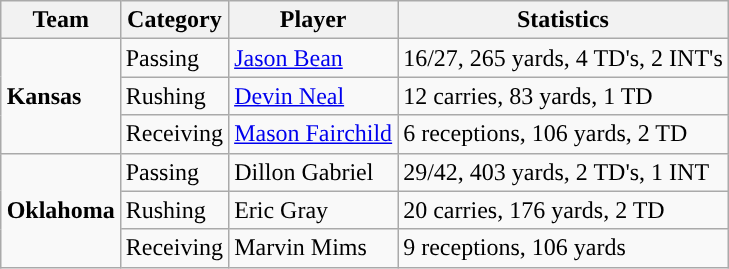<table class="wikitable" style="float: right;">
<tr>
<th>Team</th>
<th>Category</th>
<th>Player</th>
<th>Statistics</th>
</tr>
<tr>
<td rowspan=3><strong>Kansas</strong></td>
<td>Passing</td>
<td><a href='#'>Jason Bean</a></td>
<td>16/27, 265 yards, 4 TD's, 2 INT's</td>
</tr>
<tr>
<td>Rushing</td>
<td><a href='#'>Devin Neal</a></td>
<td>12 carries, 83 yards, 1 TD</td>
</tr>
<tr>
<td>Receiving</td>
<td><a href='#'>Mason Fairchild</a></td>
<td>6 receptions, 106 yards, 2 TD</td>
</tr>
<tr>
<td rowspan=3><strong>Oklahoma</strong></td>
<td>Passing</td>
<td>Dillon Gabriel</td>
<td>29/42, 403 yards, 2 TD's, 1 INT</td>
</tr>
<tr>
<td>Rushing</td>
<td>Eric Gray</td>
<td>20 carries, 176 yards, 2 TD</td>
</tr>
<tr>
<td>Receiving</td>
<td>Marvin Mims</td>
<td>9 receptions, 106 yards</td>
</tr>
</table>
